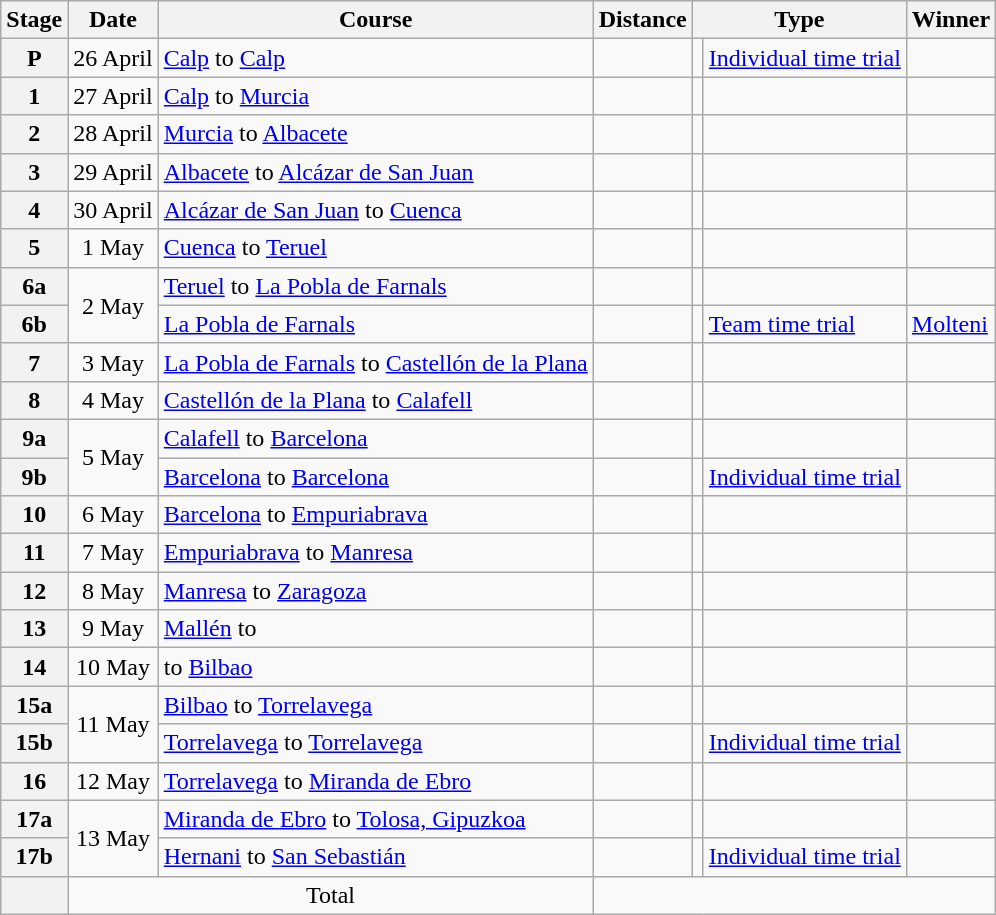<table class="wikitable">
<tr style="background:#efefef;">
<th>Stage</th>
<th>Date</th>
<th>Course</th>
<th>Distance</th>
<th colspan="2">Type</th>
<th>Winner</th>
</tr>
<tr>
<th style="text-align:center">P</th>
<td style="text-align:center;">26 April</td>
<td><a href='#'>Calp</a> to <a href='#'>Calp</a></td>
<td style="text-align:center;"></td>
<td style="text-align:center;"></td>
<td><a href='#'>Individual time trial</a></td>
<td></td>
</tr>
<tr>
<th style="text-align:center">1</th>
<td style="text-align:center;">27 April</td>
<td><a href='#'>Calp</a> to <a href='#'>Murcia</a></td>
<td style="text-align:center;"></td>
<td></td>
<td></td>
<td></td>
</tr>
<tr>
<th style="text-align:center">2</th>
<td style="text-align:center;">28 April</td>
<td><a href='#'>Murcia</a> to <a href='#'>Albacete</a></td>
<td style="text-align:center;"></td>
<td></td>
<td></td>
<td></td>
</tr>
<tr>
<th style="text-align:center">3</th>
<td style="text-align:center;">29 April</td>
<td><a href='#'>Albacete</a> to <a href='#'>Alcázar de San Juan</a></td>
<td style="text-align:center;"></td>
<td></td>
<td></td>
<td></td>
</tr>
<tr>
<th style="text-align:center">4</th>
<td style="text-align:center;">30 April</td>
<td><a href='#'>Alcázar de San Juan</a> to <a href='#'>Cuenca</a></td>
<td style="text-align:center;"></td>
<td></td>
<td></td>
<td></td>
</tr>
<tr>
<th style="text-align:center">5</th>
<td style="text-align:center;">1 May</td>
<td><a href='#'>Cuenca</a> to <a href='#'>Teruel</a></td>
<td style="text-align:center;"></td>
<td></td>
<td></td>
<td></td>
</tr>
<tr>
<th style="text-align:center">6a</th>
<td style="text-align:center;" rowspan="2">2 May</td>
<td><a href='#'>Teruel</a> to <a href='#'>La Pobla de Farnals</a></td>
<td style="text-align:center;"></td>
<td></td>
<td></td>
<td></td>
</tr>
<tr>
<th style="text-align:center">6b</th>
<td><a href='#'>La Pobla de Farnals</a></td>
<td style="text-align:center;"></td>
<td style="text-align:center;"></td>
<td><a href='#'>Team time trial</a></td>
<td><a href='#'>Molteni</a></td>
</tr>
<tr>
<th style="text-align:center">7</th>
<td style="text-align:center;">3 May</td>
<td><a href='#'>La Pobla de Farnals</a> to <a href='#'>Castellón de la Plana</a></td>
<td style="text-align:center;"></td>
<td></td>
<td></td>
<td></td>
</tr>
<tr>
<th style="text-align:center">8</th>
<td style="text-align:center;">4 May</td>
<td><a href='#'>Castellón de la Plana</a> to <a href='#'>Calafell</a></td>
<td style="text-align:center;"></td>
<td></td>
<td></td>
<td></td>
</tr>
<tr>
<th style="text-align:center">9a</th>
<td style="text-align:center;" rowspan="2">5 May</td>
<td><a href='#'>Calafell</a> to <a href='#'>Barcelona</a></td>
<td style="text-align:center;"></td>
<td></td>
<td></td>
<td></td>
</tr>
<tr>
<th style="text-align:center">9b</th>
<td><a href='#'>Barcelona</a> to <a href='#'>Barcelona</a></td>
<td style="text-align:center;"></td>
<td style="text-align:center;"></td>
<td><a href='#'>Individual time trial</a></td>
<td></td>
</tr>
<tr>
<th style="text-align:center">10</th>
<td style="text-align:center;">6 May</td>
<td><a href='#'>Barcelona</a> to <a href='#'>Empuriabrava</a></td>
<td style="text-align:center;"></td>
<td></td>
<td></td>
<td></td>
</tr>
<tr>
<th style="text-align:center">11</th>
<td style="text-align:center;">7 May</td>
<td><a href='#'>Empuriabrava</a> to <a href='#'>Manresa</a></td>
<td style="text-align:center;"></td>
<td></td>
<td></td>
<td></td>
</tr>
<tr>
<th style="text-align:center">12</th>
<td style="text-align:center;">8 May</td>
<td><a href='#'>Manresa</a> to <a href='#'>Zaragoza</a></td>
<td style="text-align:center;"></td>
<td></td>
<td></td>
<td></td>
</tr>
<tr>
<th style="text-align:center">13</th>
<td style="text-align:center;">9 May</td>
<td><a href='#'>Mallén</a> to </td>
<td style="text-align:center;"></td>
<td></td>
<td></td>
<td></td>
</tr>
<tr>
<th style="text-align:center">14</th>
<td style="text-align:center;">10 May</td>
<td> to <a href='#'>Bilbao</a></td>
<td style="text-align:center;"></td>
<td></td>
<td></td>
<td></td>
</tr>
<tr>
<th style="text-align:center">15a</th>
<td style="text-align:center;" rowspan="2">11 May</td>
<td><a href='#'>Bilbao</a> to <a href='#'>Torrelavega</a></td>
<td style="text-align:center;"></td>
<td></td>
<td></td>
<td></td>
</tr>
<tr>
<th style="text-align:center">15b</th>
<td><a href='#'>Torrelavega</a> to <a href='#'>Torrelavega</a></td>
<td style="text-align:center;"></td>
<td style="text-align:center;"></td>
<td><a href='#'>Individual time trial</a></td>
<td></td>
</tr>
<tr>
<th style="text-align:center">16</th>
<td style="text-align:center;">12 May</td>
<td><a href='#'>Torrelavega</a> to <a href='#'>Miranda de Ebro</a></td>
<td style="text-align:center;"></td>
<td></td>
<td></td>
<td></td>
</tr>
<tr>
<th style="text-align:center">17a</th>
<td style="text-align:center;" rowspan="2">13 May</td>
<td><a href='#'>Miranda de Ebro</a> to <a href='#'>Tolosa, Gipuzkoa</a></td>
<td style="text-align:center;"></td>
<td></td>
<td></td>
<td></td>
</tr>
<tr>
<th style="text-align:center">17b</th>
<td><a href='#'>Hernani</a> to <a href='#'>San Sebastián</a></td>
<td style="text-align:center;"></td>
<td style="text-align:center;"></td>
<td><a href='#'>Individual time trial</a></td>
<td></td>
</tr>
<tr>
<th></th>
<td colspan="2" style="text-align:center;">Total</td>
<td colspan="5" style="text-align:center;"></td>
</tr>
</table>
